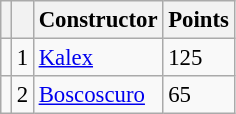<table class="wikitable" style="font-size: 95%;">
<tr>
<th></th>
<th></th>
<th>Constructor</th>
<th>Points</th>
</tr>
<tr>
<td></td>
<td align=center>1</td>
<td> <a href='#'>Kalex</a></td>
<td align=left>125</td>
</tr>
<tr>
<td></td>
<td align=center>2</td>
<td> <a href='#'>Boscoscuro</a></td>
<td align=left>65</td>
</tr>
</table>
